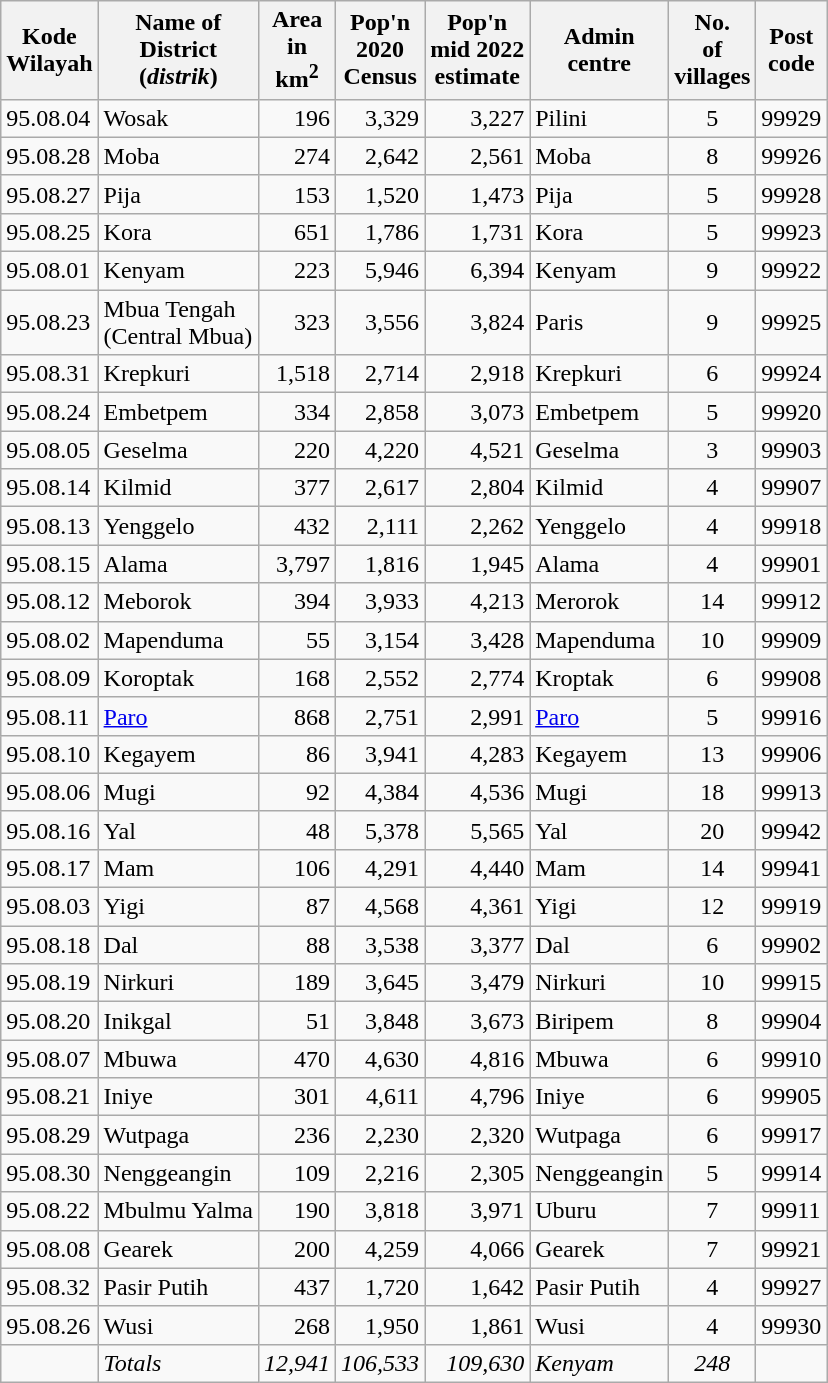<table class="wikitable">
<tr>
<th>Kode <br>Wilayah</th>
<th>Name of<br>District<br>(<em>distrik</em>)</th>
<th>Area <br>in<br>km<sup>2</sup></th>
<th>Pop'n <br>2020<br> Census</th>
<th>Pop'n <br>mid 2022<br>estimate</th>
<th>Admin<br>centre</th>
<th>No.<br>of <br>villages</th>
<th>Post<br>code</th>
</tr>
<tr>
<td>95.08.04</td>
<td>Wosak</td>
<td align="right">196</td>
<td align="right">3,329</td>
<td align="right">3,227</td>
<td>Pilini</td>
<td align="center">5</td>
<td>99929</td>
</tr>
<tr>
<td>95.08.28</td>
<td>Moba</td>
<td align="right">274</td>
<td align="right">2,642</td>
<td align="right">2,561</td>
<td>Moba</td>
<td align="center">8</td>
<td>99926</td>
</tr>
<tr>
<td>95.08.27</td>
<td>Pija</td>
<td align="right">153</td>
<td align="right">1,520</td>
<td align="right">1,473</td>
<td>Pija</td>
<td align="center">5</td>
<td>99928</td>
</tr>
<tr>
<td>95.08.25</td>
<td>Kora</td>
<td align="right">651</td>
<td align="right">1,786</td>
<td align="right">1,731</td>
<td>Kora</td>
<td align="center">5</td>
<td>99923</td>
</tr>
<tr>
<td>95.08.01</td>
<td>Kenyam</td>
<td align="right">223</td>
<td align="right">5,946</td>
<td align="right">6,394</td>
<td>Kenyam</td>
<td align="center">9</td>
<td>99922</td>
</tr>
<tr>
<td>95.08.23</td>
<td>Mbua Tengah <br>(Central Mbua)</td>
<td align="right">323</td>
<td align="right">3,556</td>
<td align="right">3,824</td>
<td>Paris</td>
<td align="center">9</td>
<td>99925</td>
</tr>
<tr>
<td>95.08.31</td>
<td>Krepkuri</td>
<td align="right">1,518</td>
<td align="right">2,714</td>
<td align="right">2,918</td>
<td>Krepkuri</td>
<td align="center">6</td>
<td>99924</td>
</tr>
<tr>
<td>95.08.24</td>
<td>Embetpem</td>
<td align="right">334</td>
<td align="right">2,858</td>
<td align="right">3,073</td>
<td>Embetpem</td>
<td align="center">5</td>
<td>99920</td>
</tr>
<tr>
<td>95.08.05</td>
<td>Geselma</td>
<td align="right">220</td>
<td align="right">4,220</td>
<td align="right">4,521</td>
<td>Geselma</td>
<td align="center">3</td>
<td>99903</td>
</tr>
<tr>
<td>95.08.14</td>
<td>Kilmid</td>
<td align="right">377</td>
<td align="right">2,617</td>
<td align="right">2,804</td>
<td>Kilmid</td>
<td align="center">4</td>
<td>99907</td>
</tr>
<tr>
<td>95.08.13</td>
<td>Yenggelo</td>
<td align="right">432</td>
<td align="right">2,111</td>
<td align="right">2,262</td>
<td>Yenggelo</td>
<td align="center">4</td>
<td>99918</td>
</tr>
<tr>
<td>95.08.15</td>
<td>Alama</td>
<td align="right">3,797</td>
<td align="right">1,816</td>
<td align="right">1,945</td>
<td>Alama</td>
<td align="center">4</td>
<td>99901</td>
</tr>
<tr>
<td>95.08.12</td>
<td>Meborok</td>
<td align="right">394</td>
<td align="right">3,933</td>
<td align="right">4,213</td>
<td>Merorok</td>
<td align="center">14</td>
<td>99912</td>
</tr>
<tr>
<td>95.08.02</td>
<td>Mapenduma</td>
<td align="right">55</td>
<td align="right">3,154</td>
<td align="right">3,428</td>
<td>Mapenduma</td>
<td align="center">10</td>
<td>99909</td>
</tr>
<tr>
<td>95.08.09</td>
<td>Koroptak</td>
<td align="right">168</td>
<td align="right">2,552</td>
<td align="right">2,774</td>
<td>Kroptak</td>
<td align="center">6</td>
<td>99908</td>
</tr>
<tr>
<td>95.08.11</td>
<td><a href='#'>Paro</a></td>
<td align="right">868</td>
<td align="right">2,751</td>
<td align="right">2,991</td>
<td><a href='#'>Paro</a></td>
<td align="center">5</td>
<td>99916</td>
</tr>
<tr>
<td>95.08.10</td>
<td>Kegayem</td>
<td align="right">86</td>
<td align="right">3,941</td>
<td align="right">4,283</td>
<td>Kegayem</td>
<td align="center">13</td>
<td>99906</td>
</tr>
<tr>
<td>95.08.06</td>
<td>Mugi</td>
<td align="right">92</td>
<td align="right">4,384</td>
<td align="right">4,536</td>
<td>Mugi</td>
<td align="center">18</td>
<td>99913</td>
</tr>
<tr>
<td>95.08.16</td>
<td>Yal</td>
<td align="right">48</td>
<td align="right">5,378</td>
<td align="right">5,565</td>
<td>Yal</td>
<td align="center">20</td>
<td>99942</td>
</tr>
<tr>
<td>95.08.17</td>
<td>Mam</td>
<td align="right">106</td>
<td align="right">4,291</td>
<td align="right">4,440</td>
<td>Mam</td>
<td align="center">14</td>
<td>99941</td>
</tr>
<tr>
<td>95.08.03</td>
<td>Yigi</td>
<td align="right">87</td>
<td align="right">4,568</td>
<td align="right">4,361</td>
<td>Yigi</td>
<td align="center">12</td>
<td>99919</td>
</tr>
<tr>
<td>95.08.18</td>
<td>Dal</td>
<td align="right">88</td>
<td align="right">3,538</td>
<td align="right">3,377</td>
<td>Dal</td>
<td align="center">6</td>
<td>99902</td>
</tr>
<tr>
<td>95.08.19</td>
<td>Nirkuri</td>
<td align="right">189</td>
<td align="right">3,645</td>
<td align="right">3,479</td>
<td>Nirkuri</td>
<td align="center">10</td>
<td>99915</td>
</tr>
<tr>
<td>95.08.20</td>
<td>Inikgal</td>
<td align="right">51</td>
<td align="right">3,848</td>
<td align="right">3,673</td>
<td>Biripem</td>
<td align="center">8</td>
<td>99904</td>
</tr>
<tr>
<td>95.08.07</td>
<td>Mbuwa</td>
<td align="right">470</td>
<td align="right">4,630</td>
<td align="right">4,816</td>
<td>Mbuwa</td>
<td align="center">6</td>
<td>99910</td>
</tr>
<tr>
<td>95.08.21</td>
<td>Iniye</td>
<td align="right">301</td>
<td align="right">4,611</td>
<td align="right">4,796</td>
<td>Iniye</td>
<td align="center">6</td>
<td>99905</td>
</tr>
<tr>
<td>95.08.29</td>
<td>Wutpaga</td>
<td align="right">236</td>
<td align="right">2,230</td>
<td align="right">2,320</td>
<td>Wutpaga</td>
<td align="center">6</td>
<td>99917</td>
</tr>
<tr>
<td>95.08.30</td>
<td>Nenggeangin</td>
<td align="right">109</td>
<td align="right">2,216</td>
<td align="right">2,305</td>
<td>Nenggeangin</td>
<td align="center">5</td>
<td>99914</td>
</tr>
<tr>
<td>95.08.22</td>
<td>Mbulmu Yalma</td>
<td align="right">190</td>
<td align="right">3,818</td>
<td align="right">3,971</td>
<td>Uburu</td>
<td align="center">7</td>
<td>99911</td>
</tr>
<tr>
<td>95.08.08</td>
<td>Gearek</td>
<td align="right">200</td>
<td align="right">4,259</td>
<td align="right">4,066</td>
<td>Gearek</td>
<td align="center">7</td>
<td>99921</td>
</tr>
<tr>
<td>95.08.32</td>
<td>Pasir Putih</td>
<td align="right">437</td>
<td align="right">1,720</td>
<td align="right">1,642</td>
<td>Pasir Putih</td>
<td align="center">4</td>
<td>99927</td>
</tr>
<tr>
<td>95.08.26</td>
<td>Wusi</td>
<td align="right">268</td>
<td align="right">1,950</td>
<td align="right">1,861</td>
<td>Wusi</td>
<td align="center">4</td>
<td>99930</td>
</tr>
<tr>
<td></td>
<td><em>Totals</em></td>
<td align="right"><em>12,941</em></td>
<td align="right"><em>106,533</em></td>
<td align="right"><em>109,630</em></td>
<td><em>Kenyam</em></td>
<td align="center"><em>248</em></td>
<td></td>
</tr>
</table>
